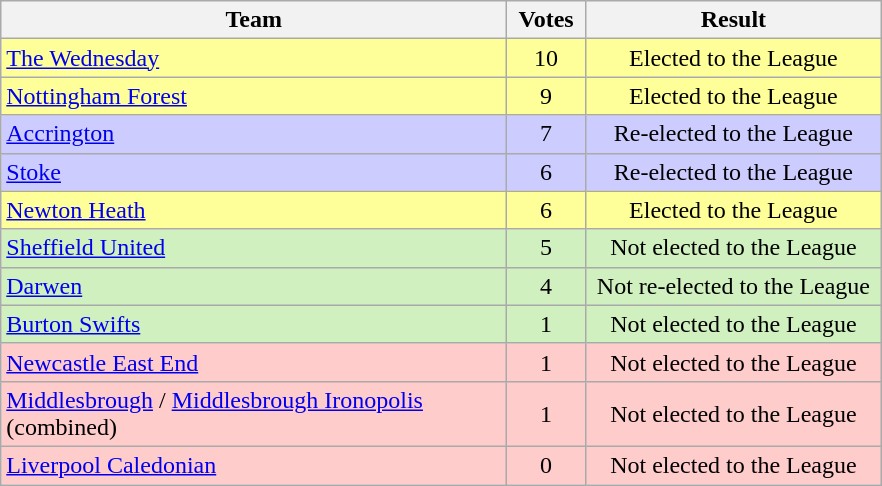<table class="wikitable" style="text-align: center;">
<tr>
<th width=330>Team</th>
<th width=45>Votes</th>
<th width=190>Result</th>
</tr>
<tr style="background:#FFFF99;">
<td align=left><a href='#'>The Wednesday</a></td>
<td>10</td>
<td>Elected to the League</td>
</tr>
<tr style="background:#FFFF99;">
<td align=left><a href='#'>Nottingham Forest</a></td>
<td>9</td>
<td>Elected to the League</td>
</tr>
<tr style="background:#CCCCFF;">
<td align=left><a href='#'>Accrington</a></td>
<td>7</td>
<td>Re-elected to the League</td>
</tr>
<tr style="background:#CCCCFF;">
<td align=left><a href='#'>Stoke</a></td>
<td>6</td>
<td>Re-elected to the League</td>
</tr>
<tr style="background:#FFFF99;">
<td align=left><a href='#'>Newton Heath</a></td>
<td>6</td>
<td>Elected to the League</td>
</tr>
<tr bgcolor="#D0F0C0">
<td align=left><a href='#'>Sheffield United</a></td>
<td>5</td>
<td>Not elected to the League</td>
</tr>
<tr style="background:#D0F0C0;">
<td align=left><a href='#'>Darwen</a></td>
<td>4</td>
<td>Not re-elected to the League</td>
</tr>
<tr bgcolor="#D0F0C0">
<td align=left><a href='#'>Burton Swifts</a></td>
<td>1</td>
<td>Not elected to the League</td>
</tr>
<tr bgcolor="#FFCCCC">
<td align=left><a href='#'>Newcastle East End</a></td>
<td>1</td>
<td>Not elected to the League</td>
</tr>
<tr bgcolor="#FFCCCC">
<td align=left><a href='#'>Middlesbrough</a> / <a href='#'>Middlesbrough Ironopolis</a> (combined)</td>
<td>1</td>
<td>Not elected to the League</td>
</tr>
<tr bgcolor="#FFCCCC">
<td align=left><a href='#'>Liverpool Caledonian</a></td>
<td>0</td>
<td>Not elected to the League</td>
</tr>
</table>
